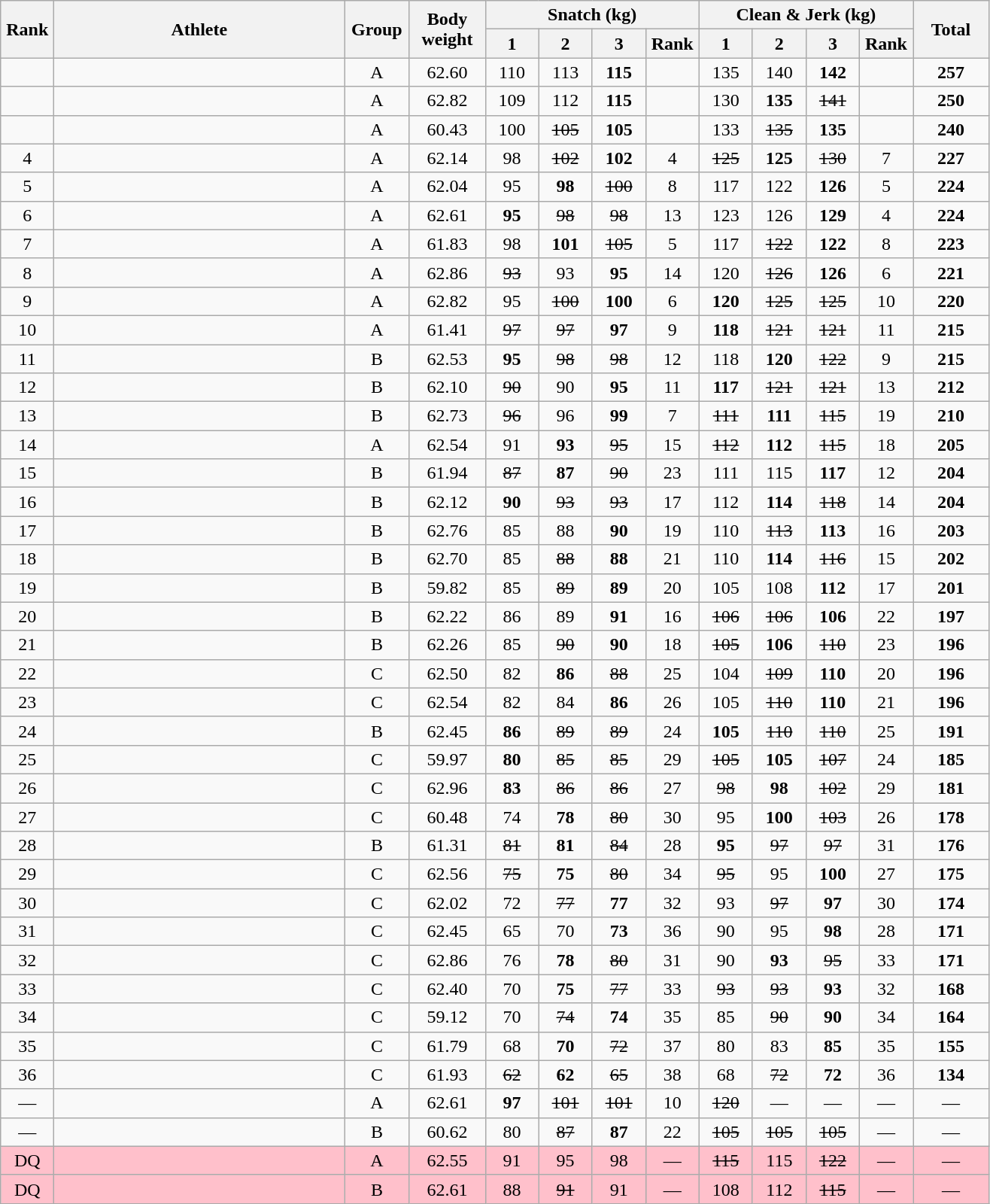<table class = "wikitable" style="text-align:center;">
<tr>
<th rowspan=2 width=40>Rank</th>
<th rowspan=2 width=250>Athlete</th>
<th rowspan=2 width=50>Group</th>
<th rowspan=2 width=60>Body weight</th>
<th colspan=4>Snatch (kg)</th>
<th colspan=4>Clean & Jerk (kg)</th>
<th rowspan=2 width=60>Total</th>
</tr>
<tr>
<th width=40>1</th>
<th width=40>2</th>
<th width=40>3</th>
<th width=40>Rank</th>
<th width=40>1</th>
<th width=40>2</th>
<th width=40>3</th>
<th width=40>Rank</th>
</tr>
<tr>
<td></td>
<td align=left></td>
<td>A</td>
<td>62.60</td>
<td>110</td>
<td>113</td>
<td><strong>115</strong></td>
<td></td>
<td>135</td>
<td>140</td>
<td><strong>142</strong></td>
<td></td>
<td><strong>257</strong></td>
</tr>
<tr>
<td></td>
<td align=left></td>
<td>A</td>
<td>62.82</td>
<td>109</td>
<td>112</td>
<td><strong>115</strong></td>
<td></td>
<td>130</td>
<td><strong>135</strong></td>
<td><s>141</s></td>
<td></td>
<td><strong>250</strong></td>
</tr>
<tr>
<td></td>
<td align=left></td>
<td>A</td>
<td>60.43</td>
<td>100</td>
<td><s>105</s></td>
<td><strong>105</strong></td>
<td></td>
<td>133</td>
<td><s>135</s></td>
<td><strong>135</strong></td>
<td></td>
<td><strong>240</strong></td>
</tr>
<tr>
<td>4</td>
<td align=left></td>
<td>A</td>
<td>62.14</td>
<td>98</td>
<td><s>102</s></td>
<td><strong>102</strong></td>
<td>4</td>
<td><s>125</s></td>
<td><strong>125</strong></td>
<td><s>130</s></td>
<td>7</td>
<td><strong>227</strong></td>
</tr>
<tr>
<td>5</td>
<td align=left></td>
<td>A</td>
<td>62.04</td>
<td>95</td>
<td><strong>98</strong></td>
<td><s>100</s></td>
<td>8</td>
<td>117</td>
<td>122</td>
<td><strong>126</strong></td>
<td>5</td>
<td><strong>224</strong></td>
</tr>
<tr>
<td>6</td>
<td align=left></td>
<td>A</td>
<td>62.61</td>
<td><strong>95</strong></td>
<td><s>98</s></td>
<td><s>98</s></td>
<td>13</td>
<td>123</td>
<td>126</td>
<td><strong>129</strong></td>
<td>4</td>
<td><strong>224</strong></td>
</tr>
<tr>
<td>7</td>
<td align=left></td>
<td>A</td>
<td>61.83</td>
<td>98</td>
<td><strong>101</strong></td>
<td><s>105</s></td>
<td>5</td>
<td>117</td>
<td><s>122</s></td>
<td><strong>122</strong></td>
<td>8</td>
<td><strong>223</strong></td>
</tr>
<tr>
<td>8</td>
<td align=left></td>
<td>A</td>
<td>62.86</td>
<td><s>93</s></td>
<td>93</td>
<td><strong>95</strong></td>
<td>14</td>
<td>120</td>
<td><s>126</s></td>
<td><strong>126</strong></td>
<td>6</td>
<td><strong>221</strong></td>
</tr>
<tr>
<td>9</td>
<td align=left></td>
<td>A</td>
<td>62.82</td>
<td>95</td>
<td><s>100</s></td>
<td><strong>100</strong></td>
<td>6</td>
<td><strong>120</strong></td>
<td><s>125</s></td>
<td><s>125</s></td>
<td>10</td>
<td><strong>220</strong></td>
</tr>
<tr>
<td>10</td>
<td align=left></td>
<td>A</td>
<td>61.41</td>
<td><s>97</s></td>
<td><s>97</s></td>
<td><strong>97</strong></td>
<td>9</td>
<td><strong>118</strong></td>
<td><s>121</s></td>
<td><s>121</s></td>
<td>11</td>
<td><strong>215</strong></td>
</tr>
<tr>
<td>11</td>
<td align=left></td>
<td>B</td>
<td>62.53</td>
<td><strong>95</strong></td>
<td><s>98</s></td>
<td><s>98</s></td>
<td>12</td>
<td>118</td>
<td><strong>120</strong></td>
<td><s>122</s></td>
<td>9</td>
<td><strong>215</strong></td>
</tr>
<tr>
<td>12</td>
<td align=left></td>
<td>B</td>
<td>62.10</td>
<td><s>90</s></td>
<td>90</td>
<td><strong>95</strong></td>
<td>11</td>
<td><strong>117</strong></td>
<td><s>121</s></td>
<td><s>121</s></td>
<td>13</td>
<td><strong>212</strong></td>
</tr>
<tr>
<td>13</td>
<td align=left></td>
<td>B</td>
<td>62.73</td>
<td><s>96</s></td>
<td>96</td>
<td><strong>99</strong></td>
<td>7</td>
<td><s>111</s></td>
<td><strong>111</strong></td>
<td><s>115</s></td>
<td>19</td>
<td><strong>210</strong></td>
</tr>
<tr>
<td>14</td>
<td align=left></td>
<td>A</td>
<td>62.54</td>
<td>91</td>
<td><strong>93</strong></td>
<td><s>95</s></td>
<td>15</td>
<td><s>112</s></td>
<td><strong>112</strong></td>
<td><s>115</s></td>
<td>18</td>
<td><strong>205</strong></td>
</tr>
<tr>
<td>15</td>
<td align=left></td>
<td>B</td>
<td>61.94</td>
<td><s>87</s></td>
<td><strong>87</strong></td>
<td><s>90</s></td>
<td>23</td>
<td>111</td>
<td>115</td>
<td><strong>117</strong></td>
<td>12</td>
<td><strong>204</strong></td>
</tr>
<tr>
<td>16</td>
<td align=left></td>
<td>B</td>
<td>62.12</td>
<td><strong>90</strong></td>
<td><s>93</s></td>
<td><s>93</s></td>
<td>17</td>
<td>112</td>
<td><strong>114</strong></td>
<td><s>118</s></td>
<td>14</td>
<td><strong>204</strong></td>
</tr>
<tr>
<td>17</td>
<td align=left></td>
<td>B</td>
<td>62.76</td>
<td>85</td>
<td>88</td>
<td><strong>90</strong></td>
<td>19</td>
<td>110</td>
<td><s>113</s></td>
<td><strong>113</strong></td>
<td>16</td>
<td><strong>203</strong></td>
</tr>
<tr>
<td>18</td>
<td align=left></td>
<td>B</td>
<td>62.70</td>
<td>85</td>
<td><s>88</s></td>
<td><strong>88</strong></td>
<td>21</td>
<td>110</td>
<td><strong>114</strong></td>
<td><s>116</s></td>
<td>15</td>
<td><strong>202</strong></td>
</tr>
<tr>
<td>19</td>
<td align=left></td>
<td>B</td>
<td>59.82</td>
<td>85</td>
<td><s>89</s></td>
<td><strong>89</strong></td>
<td>20</td>
<td>105</td>
<td>108</td>
<td><strong>112</strong></td>
<td>17</td>
<td><strong>201</strong></td>
</tr>
<tr>
<td>20</td>
<td align=left></td>
<td>B</td>
<td>62.22</td>
<td>86</td>
<td>89</td>
<td><strong>91</strong></td>
<td>16</td>
<td><s>106</s></td>
<td><s>106</s></td>
<td><strong>106</strong></td>
<td>22</td>
<td><strong>197</strong></td>
</tr>
<tr>
<td>21</td>
<td align=left></td>
<td>B</td>
<td>62.26</td>
<td>85</td>
<td><s>90</s></td>
<td><strong>90</strong></td>
<td>18</td>
<td><s>105</s></td>
<td><strong>106</strong></td>
<td><s>110</s></td>
<td>23</td>
<td><strong>196</strong></td>
</tr>
<tr>
<td>22</td>
<td align=left></td>
<td>C</td>
<td>62.50</td>
<td>82</td>
<td><strong>86</strong></td>
<td><s>88</s></td>
<td>25</td>
<td>104</td>
<td><s>109</s></td>
<td><strong>110</strong></td>
<td>20</td>
<td><strong>196</strong></td>
</tr>
<tr>
<td>23</td>
<td align=left></td>
<td>C</td>
<td>62.54</td>
<td>82</td>
<td>84</td>
<td><strong>86</strong></td>
<td>26</td>
<td>105</td>
<td><s>110</s></td>
<td><strong>110</strong></td>
<td>21</td>
<td><strong>196</strong></td>
</tr>
<tr>
<td>24</td>
<td align=left></td>
<td>B</td>
<td>62.45</td>
<td><strong>86</strong></td>
<td><s>89</s></td>
<td><s>89</s></td>
<td>24</td>
<td><strong>105</strong></td>
<td><s>110</s></td>
<td><s>110</s></td>
<td>25</td>
<td><strong>191</strong></td>
</tr>
<tr>
<td>25</td>
<td align=left></td>
<td>C</td>
<td>59.97</td>
<td><strong>80</strong></td>
<td><s>85</s></td>
<td><s>85</s></td>
<td>29</td>
<td><s>105</s></td>
<td><strong>105</strong></td>
<td><s>107</s></td>
<td>24</td>
<td><strong>185</strong></td>
</tr>
<tr>
<td>26</td>
<td align=left></td>
<td>C</td>
<td>62.96</td>
<td><strong>83</strong></td>
<td><s>86</s></td>
<td><s>86</s></td>
<td>27</td>
<td><s>98</s></td>
<td><strong>98</strong></td>
<td><s>102</s></td>
<td>29</td>
<td><strong>181</strong></td>
</tr>
<tr>
<td>27</td>
<td align=left></td>
<td>C</td>
<td>60.48</td>
<td>74</td>
<td><strong>78</strong></td>
<td><s>80</s></td>
<td>30</td>
<td>95</td>
<td><strong>100</strong></td>
<td><s>103</s></td>
<td>26</td>
<td><strong>178</strong></td>
</tr>
<tr>
<td>28</td>
<td align=left></td>
<td>B</td>
<td>61.31</td>
<td><s>81</s></td>
<td><strong>81</strong></td>
<td><s>84</s></td>
<td>28</td>
<td><strong>95</strong></td>
<td><s>97</s></td>
<td><s>97</s></td>
<td>31</td>
<td><strong>176</strong></td>
</tr>
<tr>
<td>29</td>
<td align=left></td>
<td>C</td>
<td>62.56</td>
<td><s>75</s></td>
<td><strong>75</strong></td>
<td><s>80</s></td>
<td>34</td>
<td><s>95</s></td>
<td>95</td>
<td><strong>100</strong></td>
<td>27</td>
<td><strong>175</strong></td>
</tr>
<tr>
<td>30</td>
<td align=left></td>
<td>C</td>
<td>62.02</td>
<td>72</td>
<td><s>77</s></td>
<td><strong>77</strong></td>
<td>32</td>
<td>93</td>
<td><s>97</s></td>
<td><strong>97</strong></td>
<td>30</td>
<td><strong>174</strong></td>
</tr>
<tr>
<td>31</td>
<td align=left></td>
<td>C</td>
<td>62.45</td>
<td>65</td>
<td>70</td>
<td><strong>73</strong></td>
<td>36</td>
<td>90</td>
<td>95</td>
<td><strong>98</strong></td>
<td>28</td>
<td><strong>171</strong></td>
</tr>
<tr>
<td>32</td>
<td align=left></td>
<td>C</td>
<td>62.86</td>
<td>76</td>
<td><strong>78</strong></td>
<td><s>80</s></td>
<td>31</td>
<td>90</td>
<td><strong>93</strong></td>
<td><s>95</s></td>
<td>33</td>
<td><strong>171</strong></td>
</tr>
<tr>
<td>33</td>
<td align=left></td>
<td>C</td>
<td>62.40</td>
<td>70</td>
<td><strong>75</strong></td>
<td><s>77</s></td>
<td>33</td>
<td><s>93</s></td>
<td><s>93</s></td>
<td><strong>93</strong></td>
<td>32</td>
<td><strong>168</strong></td>
</tr>
<tr>
<td>34</td>
<td align=left></td>
<td>C</td>
<td>59.12</td>
<td>70</td>
<td><s>74</s></td>
<td><strong>74</strong></td>
<td>35</td>
<td>85</td>
<td><s>90</s></td>
<td><strong>90</strong></td>
<td>34</td>
<td><strong>164</strong></td>
</tr>
<tr>
<td>35</td>
<td align=left></td>
<td>C</td>
<td>61.79</td>
<td>68</td>
<td><strong>70</strong></td>
<td><s>72</s></td>
<td>37</td>
<td>80</td>
<td>83</td>
<td><strong>85</strong></td>
<td>35</td>
<td><strong>155</strong></td>
</tr>
<tr>
<td>36</td>
<td align=left></td>
<td>C</td>
<td>61.93</td>
<td><s>62</s></td>
<td><strong>62</strong></td>
<td><s>65</s></td>
<td>38</td>
<td>68</td>
<td><s>72</s></td>
<td><strong>72</strong></td>
<td>36</td>
<td><strong>134</strong></td>
</tr>
<tr>
<td>—</td>
<td align=left></td>
<td>A</td>
<td>62.61</td>
<td><strong>97</strong></td>
<td><s>101 </s></td>
<td><s>101 </s></td>
<td>10</td>
<td><s>120 </s></td>
<td>—</td>
<td>—</td>
<td>—</td>
<td>—</td>
</tr>
<tr>
<td>—</td>
<td align=left></td>
<td>B</td>
<td>60.62</td>
<td>80</td>
<td><s>87 </s></td>
<td><strong>87</strong></td>
<td>22</td>
<td><s>105 </s></td>
<td><s>105 </s></td>
<td><s>105 </s></td>
<td>—</td>
<td>—</td>
</tr>
<tr bgcolor=pink>
<td>DQ</td>
<td align=left></td>
<td>A</td>
<td>62.55</td>
<td>91</td>
<td>95</td>
<td>98</td>
<td>—</td>
<td><s>115 </s></td>
<td>115</td>
<td><s>122 </s></td>
<td>—</td>
<td>—</td>
</tr>
<tr bgcolor=pink>
<td>DQ</td>
<td align=left></td>
<td>B</td>
<td>62.61</td>
<td>88</td>
<td><s>91</s></td>
<td>91</td>
<td>—</td>
<td>108</td>
<td>112</td>
<td><s>115 </s></td>
<td>—</td>
<td>—</td>
</tr>
</table>
